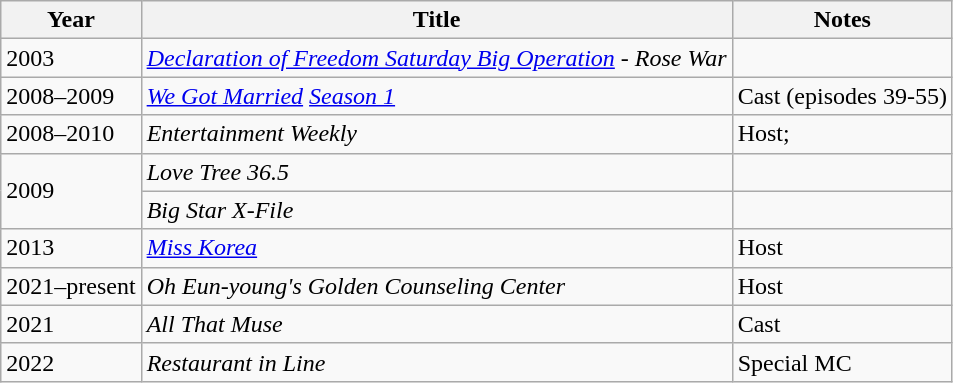<table class="wikitable">
<tr>
<th>Year</th>
<th>Title</th>
<th>Notes</th>
</tr>
<tr>
<td>2003</td>
<td><em><a href='#'>Declaration of Freedom Saturday Big Operation</a> - Rose War</em> </td>
<td></td>
</tr>
<tr>
<td>2008–2009</td>
<td><em><a href='#'>We Got Married</a> <a href='#'>Season 1</a></em></td>
<td>Cast (episodes 39-55)</td>
</tr>
<tr>
<td>2008–2010</td>
<td><em>Entertainment Weekly</em></td>
<td>Host;</td>
</tr>
<tr>
<td rowspan="2">2009</td>
<td><em>Love Tree 36.5</em></td>
<td></td>
</tr>
<tr>
<td><em>Big Star X-File</em></td>
<td></td>
</tr>
<tr>
<td>2013</td>
<td><em><a href='#'>Miss Korea</a></em></td>
<td>Host</td>
</tr>
<tr>
<td rowspan=1>2021–present</td>
<td><em>Oh Eun-young's Golden Counseling Center</em></td>
<td>Host </td>
</tr>
<tr>
<td>2021</td>
<td><em>All That Muse</em></td>
<td>Cast</td>
</tr>
<tr>
<td>2022</td>
<td><em>Restaurant in Line</em></td>
<td>Special MC</td>
</tr>
</table>
